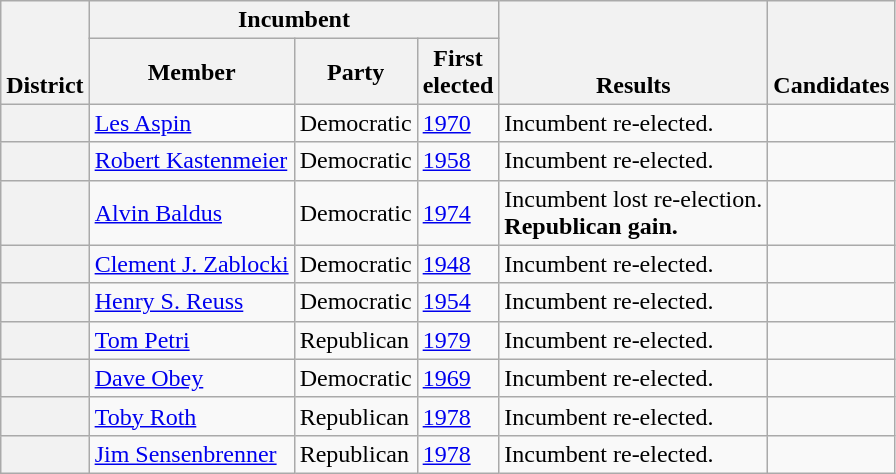<table class=wikitable>
<tr valign=bottom>
<th rowspan=2>District</th>
<th colspan=3>Incumbent</th>
<th rowspan=2>Results</th>
<th rowspan=2>Candidates</th>
</tr>
<tr>
<th>Member</th>
<th>Party</th>
<th>First<br>elected</th>
</tr>
<tr>
<th></th>
<td><a href='#'>Les Aspin</a></td>
<td>Democratic</td>
<td><a href='#'>1970</a></td>
<td>Incumbent re-elected.</td>
<td nowrap></td>
</tr>
<tr>
<th></th>
<td><a href='#'>Robert Kastenmeier</a></td>
<td>Democratic</td>
<td><a href='#'>1958</a></td>
<td>Incumbent re-elected.</td>
<td nowrap></td>
</tr>
<tr>
<th></th>
<td><a href='#'>Alvin Baldus</a></td>
<td>Democratic</td>
<td><a href='#'>1974</a></td>
<td>Incumbent lost re-election.<br><strong>Republican gain.</strong></td>
<td nowrap></td>
</tr>
<tr>
<th></th>
<td><a href='#'>Clement J. Zablocki</a></td>
<td>Democratic</td>
<td><a href='#'>1948</a></td>
<td>Incumbent re-elected.</td>
<td nowrap></td>
</tr>
<tr>
<th></th>
<td><a href='#'>Henry S. Reuss</a></td>
<td>Democratic</td>
<td><a href='#'>1954</a></td>
<td>Incumbent re-elected.</td>
<td nowrap></td>
</tr>
<tr>
<th></th>
<td><a href='#'>Tom Petri</a></td>
<td>Republican</td>
<td><a href='#'>1979 </a></td>
<td>Incumbent re-elected.</td>
<td nowrap></td>
</tr>
<tr>
<th></th>
<td><a href='#'>Dave Obey</a></td>
<td>Democratic</td>
<td><a href='#'>1969 </a></td>
<td>Incumbent re-elected.</td>
<td nowrap></td>
</tr>
<tr>
<th></th>
<td><a href='#'>Toby Roth</a></td>
<td>Republican</td>
<td><a href='#'>1978</a></td>
<td>Incumbent re-elected.</td>
<td nowrap></td>
</tr>
<tr>
<th></th>
<td><a href='#'>Jim Sensenbrenner</a></td>
<td>Republican</td>
<td><a href='#'>1978</a></td>
<td>Incumbent re-elected.</td>
<td nowrap></td>
</tr>
</table>
